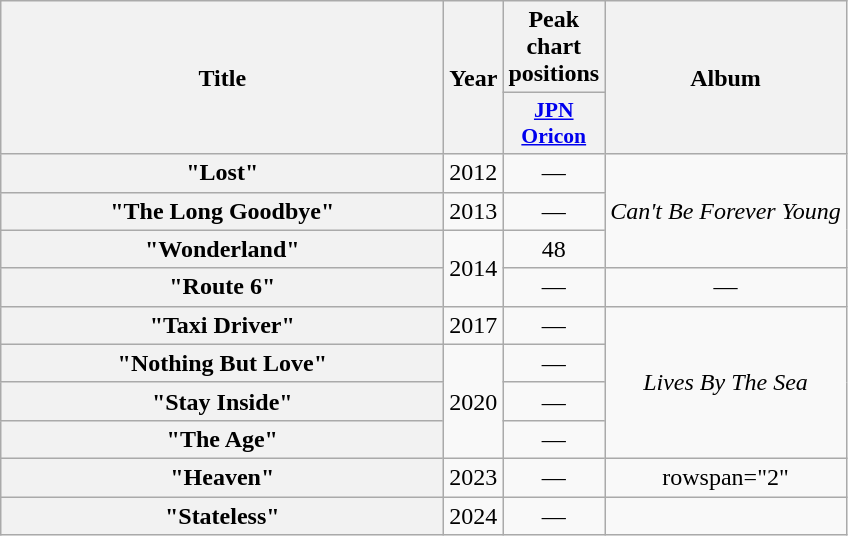<table class="wikitable plainrowheaders" style="text-align:center;" border="1">
<tr>
<th scope="col" rowspan="2" style="width:18em;">Title</th>
<th scope="col" rowspan="2">Year</th>
<th scope="col" colspan="1">Peak chart positions</th>
<th scope="col" rowspan="2">Album</th>
</tr>
<tr>
<th scope="col" style="width:3em;font-size:90%;"><a href='#'>JPN<br>Oricon</a><br></th>
</tr>
<tr>
<th scope="row">"Lost"</th>
<td>2012</td>
<td>—</td>
<td rowspan="3"><em>Can't Be Forever Young</em></td>
</tr>
<tr>
<th scope="row">"The Long Goodbye"</th>
<td>2013</td>
<td>—</td>
</tr>
<tr>
<th scope="row">"Wonderland"</th>
<td rowspan="2">2014</td>
<td>48</td>
</tr>
<tr>
<th scope="row">"Route 6"</th>
<td>—</td>
<td>—</td>
</tr>
<tr>
<th scope="row">"Taxi Driver"</th>
<td>2017</td>
<td>—</td>
<td rowspan="4"><em>Lives By The Sea</em></td>
</tr>
<tr>
<th scope="row">"Nothing But Love"</th>
<td rowspan="3">2020</td>
<td>—</td>
</tr>
<tr>
<th scope="row">"Stay Inside"<br></th>
<td>—</td>
</tr>
<tr>
<th scope="row">"The Age"<br></th>
<td>—</td>
</tr>
<tr>
<th scope="row">"Heaven"<br></th>
<td>2023</td>
<td>—</td>
<td>rowspan="2" </td>
</tr>
<tr>
<th scope="row">"Stateless"<br></th>
<td>2024</td>
<td>—</td>
</tr>
</table>
